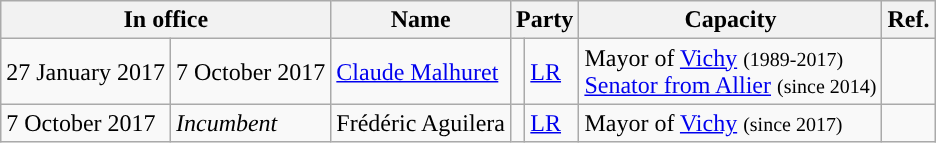<table class="wikitable">
<tr>
<th colspan="2">In office</th>
<th>Name</th>
<th colspan="2">Party</th>
<th>Capacity</th>
<th>Ref.</th>
</tr>
<tr>
<td>27 January 2017</td>
<td>7 October 2017</td>
<td><a href='#'>Claude Malhuret</a></td>
<td style="background:"></td>
<td><a href='#'>LR</a></td>
<td>Mayor of <a href='#'>Vichy</a> <small>(1989-2017)</small><br><a href='#'>Senator from Allier</a> <small>(since 2014)</small></td>
<td></td>
</tr>
<tr>
<td>7 October 2017</td>
<td><em>Incumbent</em></td>
<td>Frédéric Aguilera</td>
<td style="background:"></td>
<td><a href='#'>LR</a></td>
<td>Mayor of <a href='#'>Vichy</a> <small>(since 2017)</small></td>
<td></td>
</tr>
</table>
